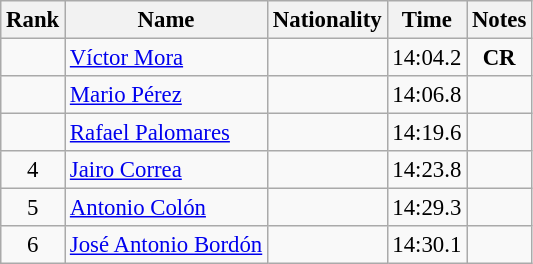<table class="wikitable sortable" style="text-align:center;font-size:95%">
<tr>
<th>Rank</th>
<th>Name</th>
<th>Nationality</th>
<th>Time</th>
<th>Notes</th>
</tr>
<tr>
<td></td>
<td align=left><a href='#'>Víctor Mora</a></td>
<td align=left></td>
<td>14:04.2</td>
<td><strong>CR</strong></td>
</tr>
<tr>
<td></td>
<td align=left><a href='#'>Mario Pérez</a></td>
<td align=left></td>
<td>14:06.8</td>
<td></td>
</tr>
<tr>
<td></td>
<td align=left><a href='#'>Rafael Palomares</a></td>
<td align=left></td>
<td>14:19.6</td>
<td></td>
</tr>
<tr>
<td>4</td>
<td align=left><a href='#'>Jairo Correa</a></td>
<td align=left></td>
<td>14:23.8</td>
<td></td>
</tr>
<tr>
<td>5</td>
<td align=left><a href='#'>Antonio Colón</a></td>
<td align=left></td>
<td>14:29.3</td>
<td></td>
</tr>
<tr>
<td>6</td>
<td align=left><a href='#'>José Antonio Bordón</a></td>
<td align=left></td>
<td>14:30.1</td>
<td></td>
</tr>
</table>
